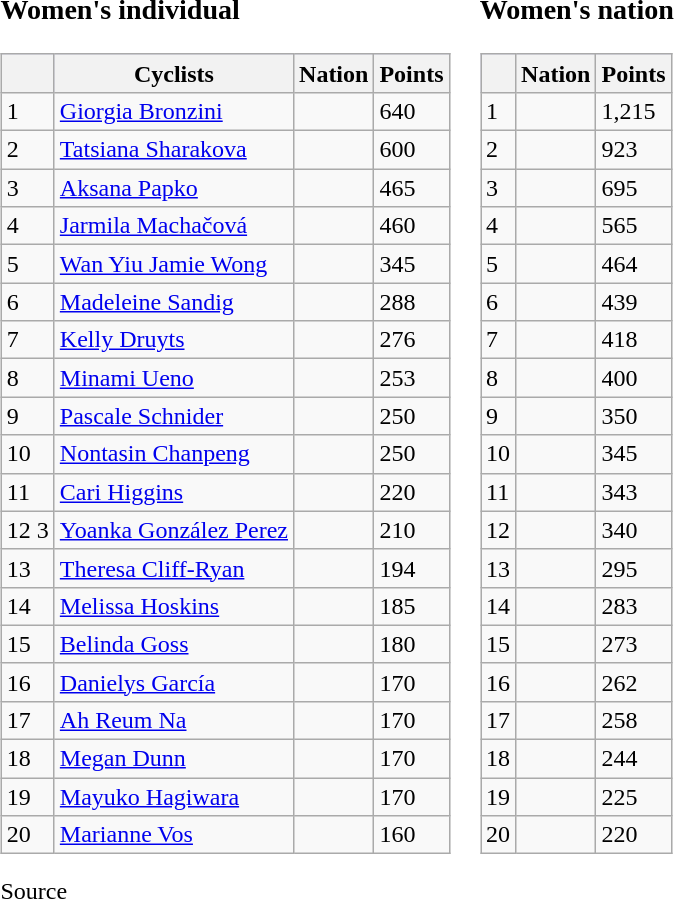<table class="vatop">
<tr valign="top">
<td><br><h3>Women's individual</h3><table class="wikitable sortable">
<tr style=background:#ccccff;>
<th></th>
<th>Cyclists</th>
<th>Nation</th>
<th>Points</th>
</tr>
<tr>
<td>1</td>
<td><a href='#'>Giorgia Bronzini</a></td>
<td></td>
<td>640</td>
</tr>
<tr>
<td>2</td>
<td><a href='#'>Tatsiana Sharakova</a></td>
<td></td>
<td>600</td>
</tr>
<tr>
<td>3</td>
<td><a href='#'>Aksana Papko</a></td>
<td></td>
<td>465</td>
</tr>
<tr>
<td>4</td>
<td><a href='#'>Jarmila Machačová</a></td>
<td></td>
<td>460</td>
</tr>
<tr>
<td>5</td>
<td><a href='#'>Wan Yiu Jamie Wong</a></td>
<td></td>
<td>345</td>
</tr>
<tr>
<td>6</td>
<td><a href='#'>Madeleine Sandig</a></td>
<td></td>
<td>288</td>
</tr>
<tr>
<td>7</td>
<td><a href='#'>Kelly Druyts</a></td>
<td></td>
<td>276</td>
</tr>
<tr>
<td>8</td>
<td><a href='#'>Minami Ueno</a></td>
<td></td>
<td>253</td>
</tr>
<tr>
<td>9</td>
<td><a href='#'>Pascale Schnider</a></td>
<td></td>
<td>250</td>
</tr>
<tr>
<td>10</td>
<td><a href='#'>Nontasin Chanpeng</a></td>
<td></td>
<td>250</td>
</tr>
<tr>
<td>11</td>
<td><a href='#'>Cari Higgins</a></td>
<td></td>
<td>220</td>
</tr>
<tr>
<td>12 3</td>
<td><a href='#'>Yoanka González Perez</a></td>
<td></td>
<td>210</td>
</tr>
<tr>
<td>13</td>
<td><a href='#'>Theresa Cliff-Ryan</a></td>
<td></td>
<td>194</td>
</tr>
<tr>
<td>14</td>
<td><a href='#'>Melissa Hoskins</a></td>
<td></td>
<td>185</td>
</tr>
<tr>
<td>15</td>
<td><a href='#'>Belinda Goss</a></td>
<td></td>
<td>180</td>
</tr>
<tr>
<td>16</td>
<td><a href='#'>Danielys García</a></td>
<td></td>
<td>170</td>
</tr>
<tr>
<td>17</td>
<td><a href='#'>Ah Reum Na</a></td>
<td></td>
<td>170</td>
</tr>
<tr>
<td>18</td>
<td><a href='#'>Megan Dunn</a></td>
<td></td>
<td>170</td>
</tr>
<tr>
<td>19</td>
<td><a href='#'>Mayuko Hagiwara</a></td>
<td></td>
<td>170</td>
</tr>
<tr>
<td>20</td>
<td><a href='#'>Marianne Vos</a></td>
<td></td>
<td>160</td>
</tr>
</table>
Source</td>
<td><br><h3>Women's nation</h3><table class="wikitable sortable">
<tr style=background:#ccccff;>
<th></th>
<th>Nation</th>
<th>Points</th>
</tr>
<tr>
<td>1</td>
<td></td>
<td>1,215</td>
</tr>
<tr>
<td>2</td>
<td></td>
<td>923</td>
</tr>
<tr>
<td>3</td>
<td></td>
<td>695</td>
</tr>
<tr>
<td>4</td>
<td></td>
<td>565</td>
</tr>
<tr>
<td>5</td>
<td></td>
<td>464</td>
</tr>
<tr>
<td>6</td>
<td></td>
<td>439</td>
</tr>
<tr>
<td>7</td>
<td></td>
<td>418</td>
</tr>
<tr>
<td>8</td>
<td></td>
<td>400</td>
</tr>
<tr>
<td>9</td>
<td></td>
<td>350</td>
</tr>
<tr>
<td>10</td>
<td></td>
<td>345</td>
</tr>
<tr>
<td>11</td>
<td></td>
<td>343</td>
</tr>
<tr>
<td>12</td>
<td></td>
<td>340</td>
</tr>
<tr>
<td>13</td>
<td></td>
<td>295</td>
</tr>
<tr>
<td>14</td>
<td></td>
<td>283</td>
</tr>
<tr>
<td>15</td>
<td></td>
<td>273</td>
</tr>
<tr>
<td>16</td>
<td></td>
<td>262</td>
</tr>
<tr>
<td>17</td>
<td></td>
<td>258</td>
</tr>
<tr>
<td>18</td>
<td></td>
<td>244</td>
</tr>
<tr>
<td>19</td>
<td></td>
<td>225</td>
</tr>
<tr>
<td>20</td>
<td></td>
<td>220</td>
</tr>
</table>
</td>
</tr>
</table>
